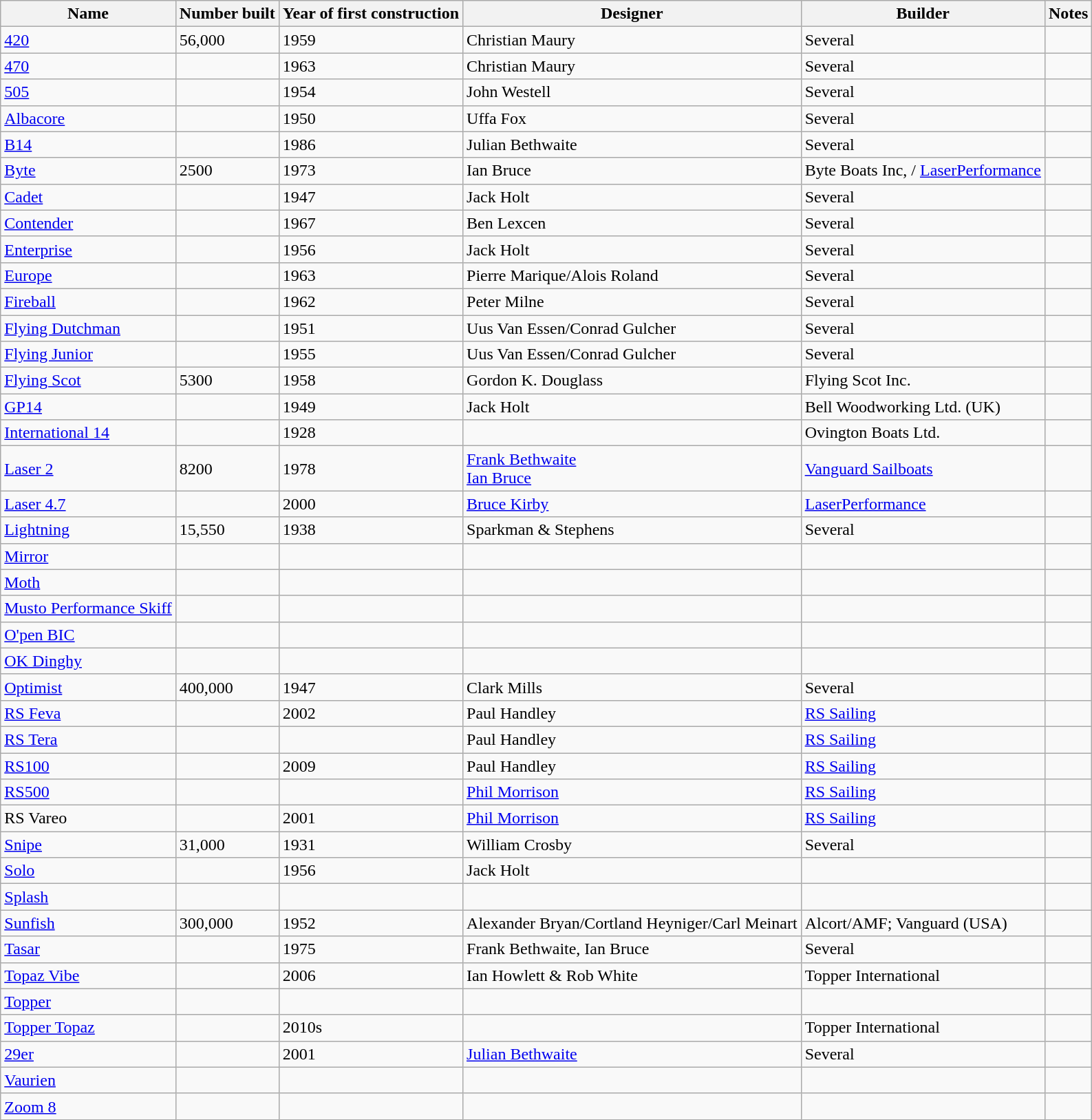<table class="wikitable sortable">
<tr>
<th data-sort-type="text">Name</th>
<th data-sort-type="number">Number built</th>
<th data-sort-type="number">Year of first construction</th>
<th data-sort-type="text">Designer</th>
<th data-sort-type="text">Builder</th>
<th class="unsortable">Notes</th>
</tr>
<tr>
<td><a href='#'>420</a></td>
<td>56,000</td>
<td>1959</td>
<td>Christian Maury</td>
<td>Several</td>
<td></td>
</tr>
<tr>
<td><a href='#'>470</a></td>
<td></td>
<td>1963</td>
<td>Christian Maury</td>
<td>Several</td>
<td></td>
</tr>
<tr>
<td><a href='#'>505</a></td>
<td></td>
<td>1954</td>
<td>John Westell</td>
<td>Several</td>
<td></td>
</tr>
<tr>
<td><a href='#'>Albacore</a></td>
<td></td>
<td>1950</td>
<td>Uffa Fox</td>
<td>Several</td>
<td></td>
</tr>
<tr>
<td><a href='#'>B14</a></td>
<td></td>
<td>1986</td>
<td>Julian Bethwaite</td>
<td>Several</td>
<td></td>
</tr>
<tr>
<td><a href='#'>Byte</a></td>
<td>2500</td>
<td>1973</td>
<td>Ian Bruce</td>
<td>Byte Boats Inc, / <a href='#'>LaserPerformance</a></td>
<td></td>
</tr>
<tr>
<td><a href='#'>Cadet</a></td>
<td></td>
<td>1947</td>
<td>Jack Holt</td>
<td>Several</td>
<td></td>
</tr>
<tr>
<td><a href='#'>Contender</a></td>
<td></td>
<td>1967</td>
<td>Ben Lexcen</td>
<td>Several</td>
<td></td>
</tr>
<tr>
<td><a href='#'>Enterprise</a></td>
<td></td>
<td>1956</td>
<td>Jack Holt</td>
<td>Several</td>
<td></td>
</tr>
<tr>
<td><a href='#'>Europe</a></td>
<td></td>
<td>1963</td>
<td>Pierre Marique/Alois Roland</td>
<td>Several</td>
<td></td>
</tr>
<tr>
<td><a href='#'>Fireball</a></td>
<td></td>
<td>1962</td>
<td>Peter Milne</td>
<td>Several</td>
<td></td>
</tr>
<tr>
<td><a href='#'>Flying Dutchman</a></td>
<td></td>
<td>1951</td>
<td>Uus Van Essen/Conrad Gulcher</td>
<td>Several</td>
<td></td>
</tr>
<tr>
<td><a href='#'>Flying Junior</a></td>
<td></td>
<td>1955</td>
<td>Uus Van Essen/Conrad Gulcher</td>
<td>Several</td>
<td></td>
</tr>
<tr>
<td><a href='#'>Flying Scot</a></td>
<td>5300</td>
<td>1958</td>
<td>Gordon K. Douglass</td>
<td>Flying Scot Inc.</td>
<td></td>
</tr>
<tr>
<td><a href='#'>GP14</a></td>
<td></td>
<td>1949</td>
<td>Jack Holt</td>
<td>Bell Woodworking Ltd. (UK)</td>
<td></td>
</tr>
<tr>
<td><a href='#'>International 14</a></td>
<td></td>
<td>1928</td>
<td></td>
<td>Ovington Boats Ltd.</td>
<td></td>
</tr>
<tr>
<td><a href='#'>Laser 2</a></td>
<td>8200</td>
<td>1978</td>
<td><a href='#'>Frank Bethwaite</a><br><a href='#'>Ian Bruce</a></td>
<td><a href='#'>Vanguard Sailboats</a></td>
<td></td>
</tr>
<tr>
<td><a href='#'>Laser 4.7</a></td>
<td></td>
<td>2000</td>
<td><a href='#'>Bruce Kirby</a></td>
<td><a href='#'>LaserPerformance</a></td>
<td></td>
</tr>
<tr>
<td><a href='#'>Lightning</a></td>
<td>15,550</td>
<td>1938</td>
<td>Sparkman & Stephens</td>
<td>Several</td>
<td></td>
</tr>
<tr>
<td><a href='#'>Mirror</a></td>
<td></td>
<td></td>
<td></td>
<td></td>
<td></td>
</tr>
<tr>
<td><a href='#'>Moth</a></td>
<td></td>
<td></td>
<td></td>
<td></td>
<td></td>
</tr>
<tr>
<td><a href='#'>Musto Performance Skiff</a></td>
<td></td>
<td></td>
<td></td>
<td></td>
<td></td>
</tr>
<tr>
<td><a href='#'>O'pen BIC</a></td>
<td></td>
<td></td>
<td></td>
<td></td>
<td></td>
</tr>
<tr>
<td><a href='#'>OK Dinghy</a></td>
<td></td>
<td></td>
<td></td>
<td></td>
<td></td>
</tr>
<tr>
<td><a href='#'>Optimist</a></td>
<td>400,000</td>
<td>1947</td>
<td>Clark Mills</td>
<td>Several</td>
<td></td>
</tr>
<tr>
<td><a href='#'>RS Feva</a></td>
<td></td>
<td>2002</td>
<td>Paul Handley</td>
<td><a href='#'>RS Sailing</a></td>
<td></td>
</tr>
<tr>
<td><a href='#'>RS Tera</a></td>
<td></td>
<td></td>
<td>Paul Handley</td>
<td><a href='#'>RS Sailing</a></td>
<td></td>
</tr>
<tr>
<td><a href='#'>RS100</a></td>
<td></td>
<td>2009</td>
<td>Paul Handley</td>
<td><a href='#'>RS Sailing</a></td>
<td></td>
</tr>
<tr>
<td><a href='#'>RS500</a></td>
<td></td>
<td></td>
<td><a href='#'>Phil Morrison</a></td>
<td><a href='#'>RS Sailing</a></td>
<td></td>
</tr>
<tr>
<td>RS Vareo</td>
<td></td>
<td>2001</td>
<td><a href='#'>Phil Morrison</a></td>
<td><a href='#'>RS Sailing</a></td>
<td></td>
</tr>
<tr>
<td><a href='#'>Snipe</a></td>
<td>31,000</td>
<td>1931</td>
<td>William Crosby</td>
<td>Several</td>
<td></td>
</tr>
<tr>
<td><a href='#'>Solo</a></td>
<td></td>
<td>1956</td>
<td>Jack Holt</td>
<td></td>
<td></td>
</tr>
<tr>
<td><a href='#'>Splash</a></td>
<td></td>
<td></td>
<td></td>
<td></td>
<td></td>
</tr>
<tr>
<td><a href='#'>Sunfish</a></td>
<td>300,000</td>
<td>1952</td>
<td>Alexander Bryan/Cortland Heyniger/Carl Meinart</td>
<td>Alcort/AMF; Vanguard (USA)</td>
<td></td>
</tr>
<tr>
<td><a href='#'>Tasar</a></td>
<td></td>
<td>1975</td>
<td>Frank Bethwaite, Ian Bruce</td>
<td>Several</td>
<td></td>
</tr>
<tr>
<td><a href='#'>Topaz Vibe</a></td>
<td></td>
<td>2006</td>
<td>Ian Howlett & Rob White</td>
<td>Topper International</td>
<td></td>
</tr>
<tr>
<td><a href='#'>Topper</a></td>
<td></td>
<td></td>
<td></td>
<td></td>
<td></td>
</tr>
<tr>
<td><a href='#'>Topper Topaz</a></td>
<td></td>
<td>2010s</td>
<td></td>
<td>Topper International</td>
<td></td>
</tr>
<tr>
<td><a href='#'>29er</a></td>
<td></td>
<td>2001</td>
<td><a href='#'>Julian Bethwaite</a></td>
<td>Several</td>
<td></td>
</tr>
<tr>
<td><a href='#'>Vaurien</a></td>
<td></td>
<td></td>
<td></td>
<td></td>
<td></td>
</tr>
<tr>
<td><a href='#'>Zoom 8</a></td>
<td></td>
<td></td>
<td></td>
<td></td>
<td></td>
</tr>
</table>
